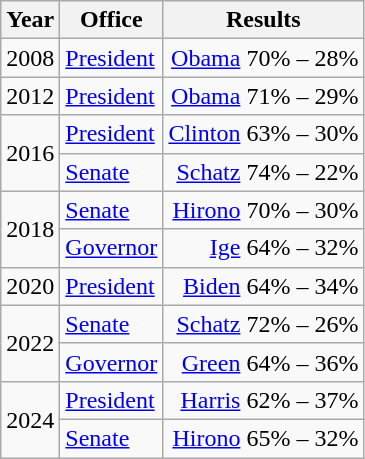<table class=wikitable>
<tr>
<th>Year</th>
<th>Office</th>
<th>Results</th>
</tr>
<tr>
<td>2008</td>
<td><a href='#'>President</a></td>
<td align="right" ><a href='#'>Obama</a> 70% – 28%</td>
</tr>
<tr>
<td>2012</td>
<td><a href='#'>President</a></td>
<td align="right" ><a href='#'>Obama</a> 71% – 29%</td>
</tr>
<tr>
<td rowspan=2>2016</td>
<td><a href='#'>President</a></td>
<td align="right" ><a href='#'>Clinton</a> 63% – 30%</td>
</tr>
<tr>
<td><a href='#'>Senate</a></td>
<td align="right" ><a href='#'>Schatz</a> 74% – 22%</td>
</tr>
<tr>
<td rowspan=2>2018</td>
<td><a href='#'>Senate</a></td>
<td align="right" ><a href='#'>Hirono</a> 70% – 30%</td>
</tr>
<tr>
<td><a href='#'>Governor</a></td>
<td align="right" ><a href='#'>Ige</a> 64% – 32%</td>
</tr>
<tr>
<td>2020</td>
<td><a href='#'>President</a></td>
<td align="right" ><a href='#'>Biden</a> 64% – 34%</td>
</tr>
<tr>
<td rowspan=2>2022</td>
<td><a href='#'>Senate</a></td>
<td align="right" ><a href='#'>Schatz</a> 72% – 26%</td>
</tr>
<tr>
<td><a href='#'>Governor</a></td>
<td align="right" ><a href='#'>Green</a> 64% – 36%</td>
</tr>
<tr>
<td rowspan=2>2024</td>
<td><a href='#'>President</a></td>
<td align="right" ><a href='#'>Harris</a> 62% – 37%</td>
</tr>
<tr>
<td><a href='#'>Senate</a></td>
<td align="right" ><a href='#'>Hirono</a> 65% – 32%</td>
</tr>
</table>
